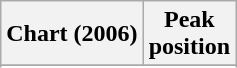<table class="wikitable sortable plainrowheaders" style="text-align:center">
<tr>
<th scope="col">Chart (2006)</th>
<th scope="col">Peak<br> position</th>
</tr>
<tr>
</tr>
<tr>
</tr>
</table>
